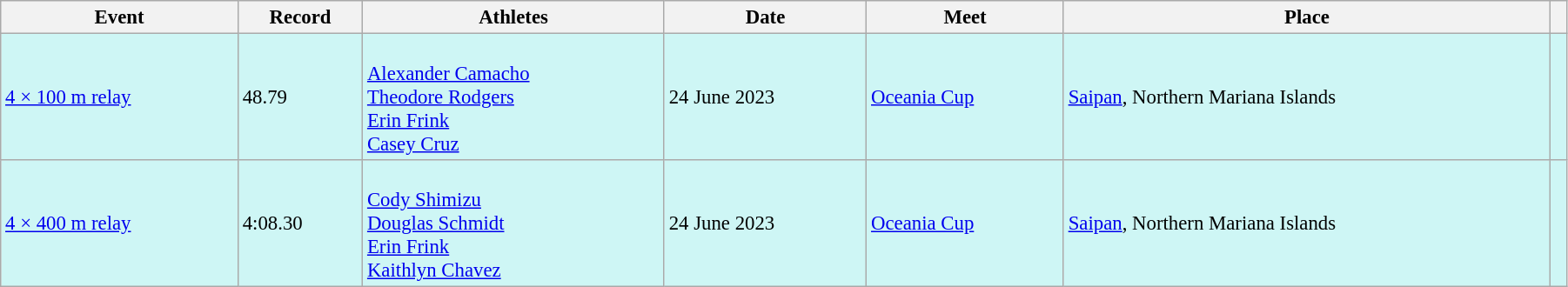<table class="wikitable" style="font-size: 95%; width: 95%;">
<tr>
<th>Event</th>
<th>Record</th>
<th>Athletes</th>
<th>Date</th>
<th>Meet</th>
<th>Place</th>
<th></th>
</tr>
<tr bgcolor=#CEF6F5>
<td><a href='#'>4 × 100 m relay</a></td>
<td>48.79</td>
<td><br><a href='#'>Alexander Camacho</a><br><a href='#'>Theodore Rodgers</a><br><a href='#'>Erin Frink</a><br><a href='#'>Casey Cruz</a></td>
<td>24 June 2023</td>
<td><a href='#'>Oceania Cup</a></td>
<td><a href='#'>Saipan</a>, Northern Mariana Islands</td>
<td></td>
</tr>
<tr bgcolor=#CEF6F5>
<td><a href='#'>4 × 400 m relay</a></td>
<td>4:08.30</td>
<td><br><a href='#'>Cody Shimizu</a><br><a href='#'>Douglas Schmidt</a><br><a href='#'>Erin Frink</a><br><a href='#'>Kaithlyn Chavez</a></td>
<td>24 June 2023</td>
<td><a href='#'>Oceania Cup</a></td>
<td><a href='#'>Saipan</a>, Northern Mariana Islands</td>
<td></td>
</tr>
</table>
